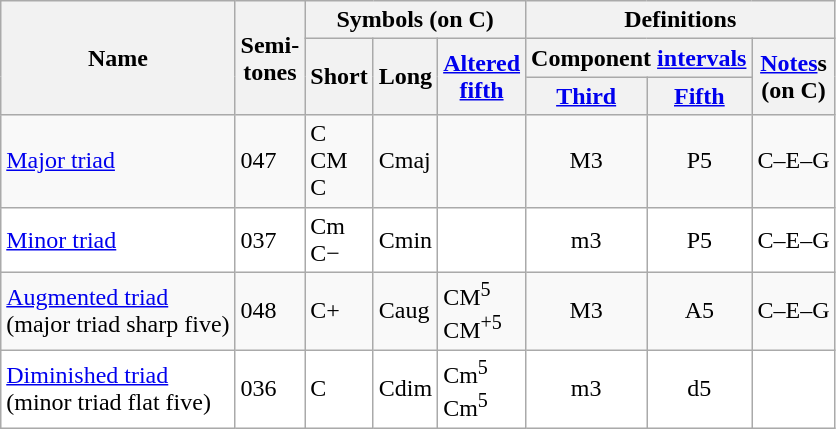<table class="wikitable">
<tr>
<th rowspan=3>Name</th>
<th rowspan="3">Semi-<br>tones<br></th>
<th colspan=3>Symbols (on C)</th>
<th colspan="3">Definitions</th>
</tr>
<tr>
<th rowspan=2>Short</th>
<th rowspan=2>Long</th>
<th rowspan=2><a href='#'>Altered<br>fifth</a></th>
<th colspan=2>Component <a href='#'>intervals</a></th>
<th rowspan="2"><a href='#'>Notes</a>s<br>(on C)</th>
</tr>
<tr>
<th><a href='#'>Third</a></th>
<th><a href='#'>Fifth</a></th>
</tr>
<tr>
<td><a href='#'>Major triad</a></td>
<td>047</td>
<td>C <br>CM <br>C</td>
<td>Cmaj</td>
<td></td>
<td style="text-align: center;">M3</td>
<td style="text-align: center;">P5</td>
<td>C–E–G</td>
</tr>
<tr bgcolor="White">
<td><a href='#'>Minor triad</a></td>
<td>037</td>
<td>Cm <br>C−</td>
<td>Cmin</td>
<td></td>
<td style="text-align: center;">m3</td>
<td style="text-align: center;">P5</td>
<td>C–E–G</td>
</tr>
<tr>
<td><a href='#'>Augmented triad</a> <br>(major triad sharp five)</td>
<td>048</td>
<td>C+</td>
<td>Caug</td>
<td>CM<sup>5</sup> <br>CM<sup>+5</sup></td>
<td style="text-align: center;">M3</td>
<td style="text-align: center;">A5</td>
<td>C–E–G</td>
</tr>
<tr bgcolor="White">
<td><a href='#'>Diminished triad</a> <br>(minor triad flat five)</td>
<td>036</td>
<td>C</td>
<td>Cdim</td>
<td>Cm<sup>5</sup> <br>Cm<sup>5</sup></td>
<td style="text-align: center;">m3</td>
<td style="text-align: center;">d5</td>
<td></td>
</tr>
</table>
